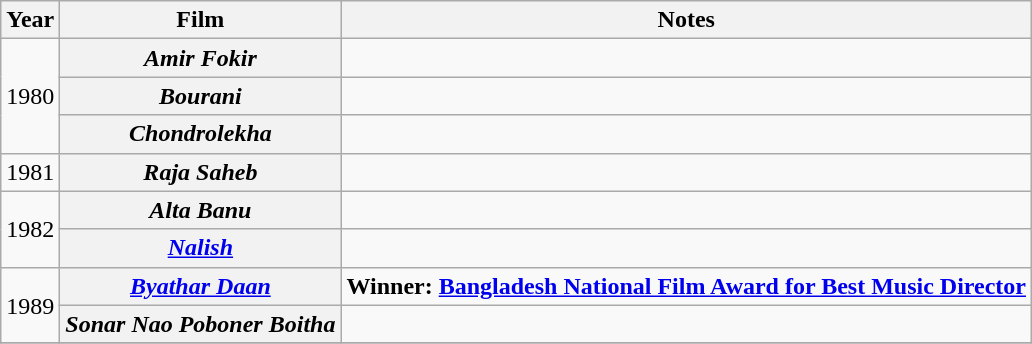<table class="wikitable sortable">
<tr>
<th>Year</th>
<th>Film</th>
<th>Notes</th>
</tr>
<tr>
<td rowspan=3>1980</td>
<th><em>Amir Fokir</em></th>
<td></td>
</tr>
<tr>
<th><em>Bourani</em></th>
<td></td>
</tr>
<tr>
<th><em>Chondrolekha</em></th>
<td></td>
</tr>
<tr>
<td>1981</td>
<th><em>Raja Saheb</em></th>
<td></td>
</tr>
<tr>
<td rowspan=2>1982</td>
<th><em>Alta Banu</em></th>
<td></td>
</tr>
<tr>
<th><em><a href='#'>Nalish</a></em></th>
<td></td>
</tr>
<tr>
<td rowspan=2>1989</td>
<th><em><a href='#'>Byathar Daan</a></em></th>
<td><strong>Winner: <a href='#'>Bangladesh National Film Award for Best Music Director</a></strong> </td>
</tr>
<tr>
<th><em>Sonar Nao Poboner Boitha</em></th>
<td></td>
</tr>
<tr>
</tr>
</table>
